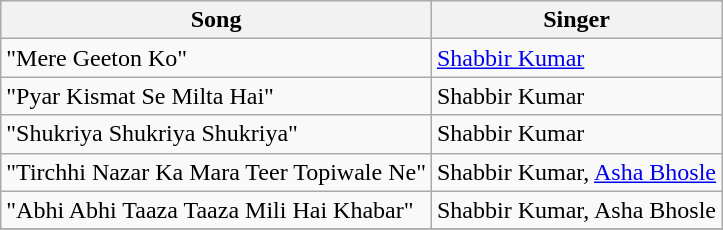<table class="wikitable">
<tr>
<th>Song</th>
<th>Singer</th>
</tr>
<tr>
<td>"Mere Geeton Ko"</td>
<td><a href='#'>Shabbir Kumar</a></td>
</tr>
<tr>
<td>"Pyar Kismat Se Milta Hai"</td>
<td>Shabbir Kumar</td>
</tr>
<tr>
<td>"Shukriya Shukriya Shukriya"</td>
<td>Shabbir Kumar</td>
</tr>
<tr>
<td>"Tirchhi Nazar Ka Mara Teer Topiwale Ne"</td>
<td>Shabbir Kumar, <a href='#'>Asha Bhosle</a></td>
</tr>
<tr>
<td>"Abhi Abhi Taaza Taaza Mili Hai Khabar"</td>
<td>Shabbir Kumar, Asha Bhosle</td>
</tr>
<tr>
</tr>
</table>
